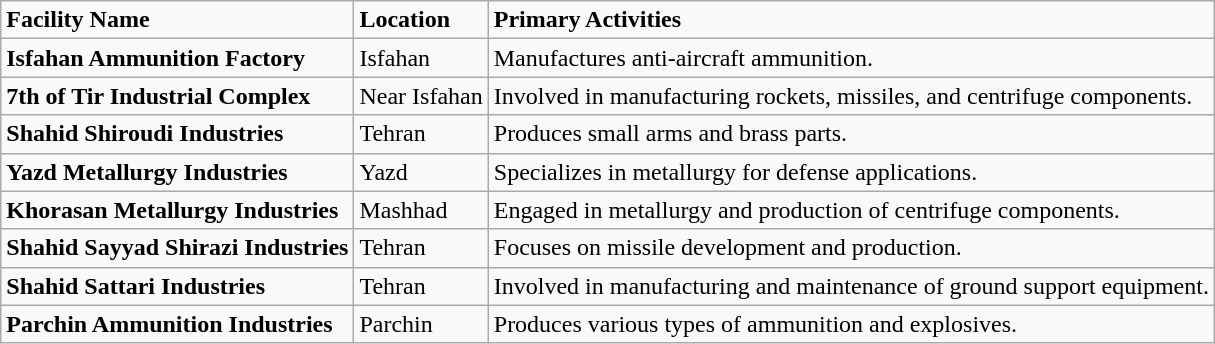<table class="wikitable">
<tr>
<td><strong>Facility Name</strong></td>
<td><strong>Location</strong></td>
<td><strong>Primary Activities</strong></td>
</tr>
<tr>
<td><strong>Isfahan Ammunition Factory</strong></td>
<td>Isfahan</td>
<td>Manufactures anti-aircraft  ammunition.</td>
</tr>
<tr>
<td><strong>7th of Tir Industrial  Complex</strong></td>
<td>Near Isfahan</td>
<td>Involved in manufacturing  rockets, missiles, and centrifuge components.</td>
</tr>
<tr>
<td><strong>Shahid Shiroudi Industries</strong></td>
<td>Tehran</td>
<td>Produces small arms and brass  parts.</td>
</tr>
<tr>
<td><strong>Yazd Metallurgy Industries</strong></td>
<td>Yazd</td>
<td>Specializes in metallurgy for  defense applications.</td>
</tr>
<tr>
<td><strong>Khorasan Metallurgy  Industries</strong></td>
<td>Mashhad</td>
<td>Engaged in metallurgy and  production of centrifuge components.</td>
</tr>
<tr>
<td><strong>Shahid Sayyad Shirazi  Industries</strong></td>
<td>Tehran</td>
<td>Focuses on missile development  and production.</td>
</tr>
<tr>
<td><strong>Shahid Sattari Industries</strong></td>
<td>Tehran</td>
<td>Involved in manufacturing and  maintenance of ground support equipment.</td>
</tr>
<tr>
<td><strong>Parchin Ammunition  Industries</strong></td>
<td>Parchin</td>
<td>Produces various types of  ammunition and explosives.</td>
</tr>
</table>
